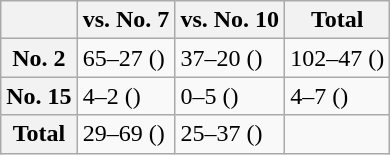<table class="wikitable">
<tr>
<th></th>
<th>vs. No. 7</th>
<th>vs. No. 10</th>
<th>Total</th>
</tr>
<tr>
<th>No. 2</th>
<td>65–27 ()</td>
<td>37–20 ()</td>
<td>102–47 ()</td>
</tr>
<tr>
<th>No. 15</th>
<td>4–2 ()</td>
<td>0–5 ()</td>
<td>4–7 ()</td>
</tr>
<tr>
<th>Total</th>
<td>29–69 ()</td>
<td>25–37 ()</td>
<td></td>
</tr>
</table>
